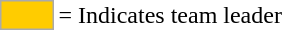<table>
<tr>
<td style="background:#fc0; border:1px solid #aaa; width:2em;"></td>
<td>= Indicates team leader</td>
</tr>
</table>
